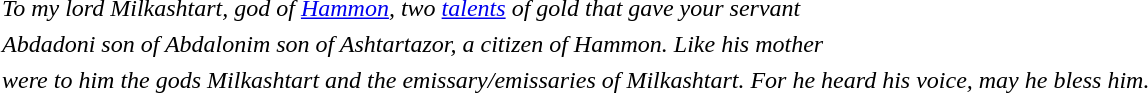<table cellpadding="2">
<tr>
<td><div></div></td>
<td></td>
<td><em>To my lord Milkashtart, god of <a href='#'>Hammon</a>, two <a href='#'>talents</a> of gold that gave your servant</em></td>
</tr>
<tr>
<td><div></div></td>
<td></td>
<td><em>Abdadoni son of Abdalonim son of Ashtartazor, a citizen of Hammon. Like his mother</em></td>
</tr>
<tr>
<td><div></div></td>
<td></td>
<td><em>were to him the gods Milkashtart and the emissary/emissaries of Milkashtart. For he heard his voice, may he bless him.</em></td>
</tr>
</table>
